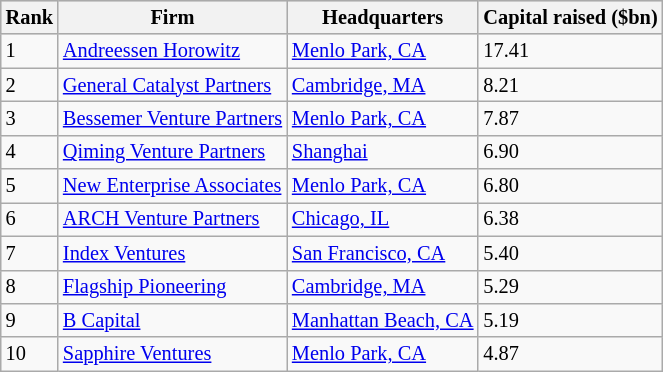<table class="wikitable sortable" style="font-size: 85%" width="align=">
<tr style="background:lightgrey;">
<th>Rank</th>
<th>Firm</th>
<th>Headquarters</th>
<th>Capital raised ($bn)</th>
</tr>
<tr>
<td>1</td>
<td> <a href='#'>Andreessen Horowitz</a></td>
<td><a href='#'>Menlo Park, CA</a></td>
<td>17.41</td>
</tr>
<tr>
<td>2</td>
<td> <a href='#'>General Catalyst Partners</a></td>
<td><a href='#'>Cambridge, MA</a></td>
<td>8.21</td>
</tr>
<tr>
<td>3</td>
<td> <a href='#'>Bessemer Venture Partners</a></td>
<td><a href='#'>Menlo Park, CA</a></td>
<td>7.87</td>
</tr>
<tr>
<td>4</td>
<td> <a href='#'>Qiming Venture Partners</a></td>
<td><a href='#'>Shanghai</a></td>
<td>6.90</td>
</tr>
<tr>
<td>5</td>
<td> <a href='#'>New Enterprise Associates</a></td>
<td><a href='#'>Menlo Park, CA</a></td>
<td>6.80</td>
</tr>
<tr>
<td>6</td>
<td> <a href='#'>ARCH Venture Partners</a></td>
<td><a href='#'>Chicago, IL</a></td>
<td>6.38</td>
</tr>
<tr>
<td>7</td>
<td> <a href='#'>Index Ventures</a></td>
<td><a href='#'>San Francisco, CA</a></td>
<td>5.40</td>
</tr>
<tr>
<td>8</td>
<td> <a href='#'>Flagship Pioneering</a></td>
<td><a href='#'>Cambridge, MA</a></td>
<td>5.29</td>
</tr>
<tr>
<td>9</td>
<td> <a href='#'>B Capital</a></td>
<td><a href='#'>Manhattan Beach, CA</a></td>
<td>5.19</td>
</tr>
<tr>
<td>10</td>
<td> <a href='#'>Sapphire Ventures</a></td>
<td><a href='#'>Menlo Park, CA</a></td>
<td>4.87</td>
</tr>
</table>
